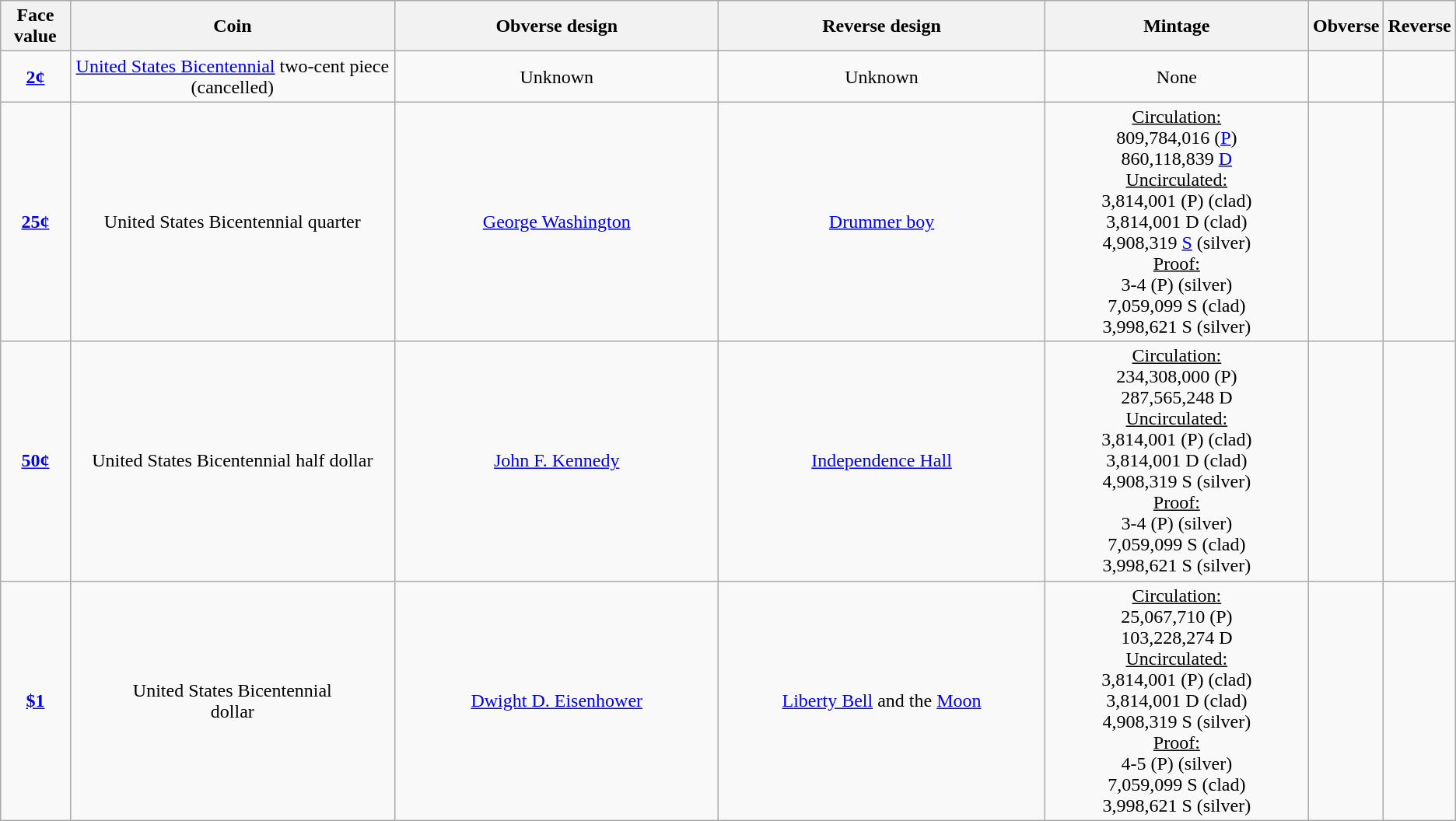<table class="wikitable">
<tr>
<th width="5%">Face value</th>
<th width="25%">Coin</th>
<th width="25%">Obverse design</th>
<th width="25%">Reverse design</th>
<th width="25%">Mintage</th>
<th>Obverse</th>
<th>Reverse</th>
</tr>
<tr>
<td align="center"><strong><a href='#'>2¢</a></strong></td>
<td align="center"><a href='#'>United States Bicentennial</a> two-cent piece<br>(cancelled)</td>
<td align="center">Unknown</td>
<td align="center">Unknown</td>
<td align="center">None</td>
<td></td>
<td></td>
</tr>
<tr>
<td align="center"><strong><a href='#'>25¢</a></strong></td>
<td align="center">United States Bicentennial quarter</td>
<td align="center"><a href='#'>George Washington</a></td>
<td align="center"><a href='#'>Drummer boy</a></td>
<td align="center"><u>Circulation:</u><br>809,784,016 (<a href='#'>P</a>)<br>860,118,839 <a href='#'>D</a><br><u>Uncirculated:</u><br>3,814,001 (P) (clad)<br>3,814,001 D (clad)<br>4,908,319 <a href='#'>S</a> (silver)<br><u>Proof:</u><br>3-4 (P) (silver)<br>7,059,099 S (clad)<br>3,998,621 S (silver)</td>
<td></td>
<td></td>
</tr>
<tr>
<td align="center"><strong><a href='#'>50¢</a></strong></td>
<td align="center">United States Bicentennial half dollar</td>
<td align="center"><a href='#'>John F. Kennedy</a></td>
<td align="center"><a href='#'>Independence Hall</a></td>
<td align="center"><u>Circulation:</u><br>234,308,000 (P)<br>287,565,248 D<br><u>Uncirculated:</u><br>3,814,001 (P) (clad)<br>3,814,001 D (clad)<br>4,908,319 S (silver)<br><u>Proof:</u><br>3-4 (P) (silver)<br>7,059,099 S (clad)<br>3,998,621 S (silver)</td>
<td></td>
<td></td>
</tr>
<tr>
<td align="center"><strong><a href='#'>$1</a></strong></td>
<td align="center">United States Bicentennial<br>dollar</td>
<td align="center"><a href='#'>Dwight D. Eisenhower</a></td>
<td align="center"><a href='#'>Liberty Bell</a> and the <a href='#'>Moon</a></td>
<td align="center"><u>Circulation:</u><br>25,067,710 (P)<br>103,228,274 D<br><u>Uncirculated:</u><br>3,814,001 (P) (clad)<br>3,814,001 D (clad)<br>4,908,319 S (silver)<br><u>Proof:</u><br>4-5 (P) (silver)<br>7,059,099 S (clad)<br>3,998,621 S (silver)</td>
<td></td>
<td></td>
</tr>
</table>
